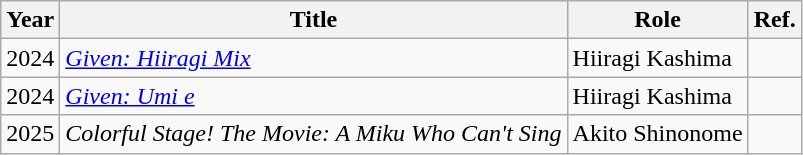<table class="wikitable">
<tr>
<th>Year</th>
<th>Title</th>
<th>Role</th>
<th>Ref.</th>
</tr>
<tr>
<td>2024</td>
<td><em><a href='#'>Given: Hiiragi Mix</a></em></td>
<td>Hiiragi Kashima</td>
<td></td>
</tr>
<tr>
<td>2024</td>
<td><em><a href='#'>Given: Umi e</a></em></td>
<td>Hiiragi Kashima</td>
<td></td>
</tr>
<tr>
<td>2025</td>
<td><em>Colorful Stage! The Movie: A Miku Who Can't Sing</em></td>
<td>Akito Shinonome</td>
<td></td>
</tr>
</table>
